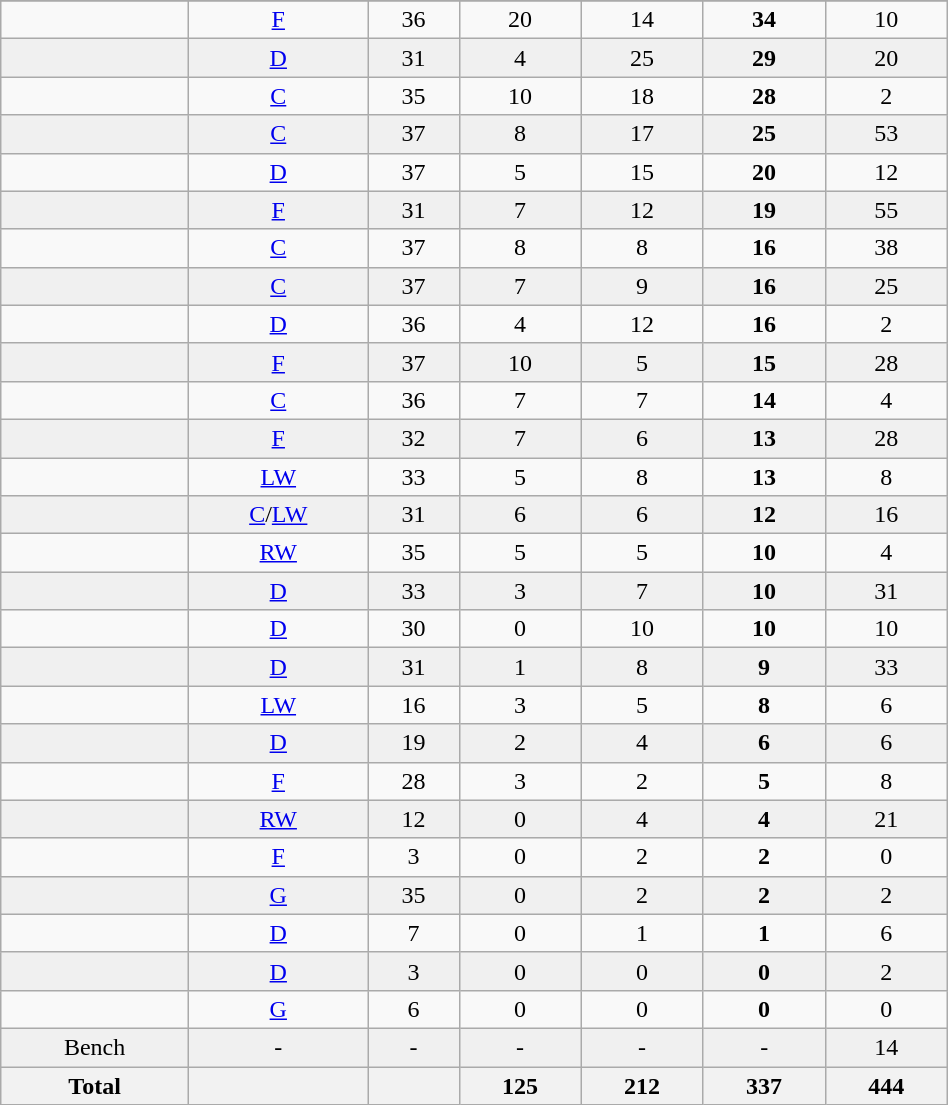<table class="wikitable sortable" width ="50%">
<tr align="center">
</tr>
<tr align="center" bgcolor="">
<td></td>
<td><a href='#'>F</a></td>
<td>36</td>
<td>20</td>
<td>14</td>
<td><strong>34</strong></td>
<td>10</td>
</tr>
<tr align="center" bgcolor="f0f0f0">
<td></td>
<td><a href='#'>D</a></td>
<td>31</td>
<td>4</td>
<td>25</td>
<td><strong>29</strong></td>
<td>20</td>
</tr>
<tr align="center" bgcolor="">
<td></td>
<td><a href='#'>C</a></td>
<td>35</td>
<td>10</td>
<td>18</td>
<td><strong>28</strong></td>
<td>2</td>
</tr>
<tr align="center" bgcolor="f0f0f0">
<td></td>
<td><a href='#'>C</a></td>
<td>37</td>
<td>8</td>
<td>17</td>
<td><strong>25</strong></td>
<td>53</td>
</tr>
<tr align="center" bgcolor="">
<td></td>
<td><a href='#'>D</a></td>
<td>37</td>
<td>5</td>
<td>15</td>
<td><strong>20</strong></td>
<td>12</td>
</tr>
<tr align="center" bgcolor="f0f0f0">
<td></td>
<td><a href='#'>F</a></td>
<td>31</td>
<td>7</td>
<td>12</td>
<td><strong>19</strong></td>
<td>55</td>
</tr>
<tr align="center" bgcolor="">
<td></td>
<td><a href='#'>C</a></td>
<td>37</td>
<td>8</td>
<td>8</td>
<td><strong>16</strong></td>
<td>38</td>
</tr>
<tr align="center" bgcolor="f0f0f0">
<td></td>
<td><a href='#'>C</a></td>
<td>37</td>
<td>7</td>
<td>9</td>
<td><strong>16</strong></td>
<td>25</td>
</tr>
<tr align="center" bgcolor="">
<td></td>
<td><a href='#'>D</a></td>
<td>36</td>
<td>4</td>
<td>12</td>
<td><strong>16</strong></td>
<td>2</td>
</tr>
<tr align="center" bgcolor="f0f0f0">
<td></td>
<td><a href='#'>F</a></td>
<td>37</td>
<td>10</td>
<td>5</td>
<td><strong>15</strong></td>
<td>28</td>
</tr>
<tr align="center" bgcolor="">
<td></td>
<td><a href='#'>C</a></td>
<td>36</td>
<td>7</td>
<td>7</td>
<td><strong>14</strong></td>
<td>4</td>
</tr>
<tr align="center" bgcolor="f0f0f0">
<td></td>
<td><a href='#'>F</a></td>
<td>32</td>
<td>7</td>
<td>6</td>
<td><strong>13</strong></td>
<td>28</td>
</tr>
<tr align="center" bgcolor="">
<td></td>
<td><a href='#'>LW</a></td>
<td>33</td>
<td>5</td>
<td>8</td>
<td><strong>13</strong></td>
<td>8</td>
</tr>
<tr align="center" bgcolor="f0f0f0">
<td></td>
<td><a href='#'>C</a>/<a href='#'>LW</a></td>
<td>31</td>
<td>6</td>
<td>6</td>
<td><strong>12</strong></td>
<td>16</td>
</tr>
<tr align="center" bgcolor="">
<td></td>
<td><a href='#'>RW</a></td>
<td>35</td>
<td>5</td>
<td>5</td>
<td><strong>10</strong></td>
<td>4</td>
</tr>
<tr align="center" bgcolor="f0f0f0">
<td></td>
<td><a href='#'>D</a></td>
<td>33</td>
<td>3</td>
<td>7</td>
<td><strong>10</strong></td>
<td>31</td>
</tr>
<tr align="center" bgcolor="">
<td></td>
<td><a href='#'>D</a></td>
<td>30</td>
<td>0</td>
<td>10</td>
<td><strong>10</strong></td>
<td>10</td>
</tr>
<tr align="center" bgcolor="f0f0f0">
<td></td>
<td><a href='#'>D</a></td>
<td>31</td>
<td>1</td>
<td>8</td>
<td><strong>9</strong></td>
<td>33</td>
</tr>
<tr align="center" bgcolor="">
<td></td>
<td><a href='#'>LW</a></td>
<td>16</td>
<td>3</td>
<td>5</td>
<td><strong>8</strong></td>
<td>6</td>
</tr>
<tr align="center" bgcolor="f0f0f0">
<td></td>
<td><a href='#'>D</a></td>
<td>19</td>
<td>2</td>
<td>4</td>
<td><strong>6</strong></td>
<td>6</td>
</tr>
<tr align="center" bgcolor="">
<td></td>
<td><a href='#'>F</a></td>
<td>28</td>
<td>3</td>
<td>2</td>
<td><strong>5</strong></td>
<td>8</td>
</tr>
<tr align="center" bgcolor="f0f0f0">
<td></td>
<td><a href='#'>RW</a></td>
<td>12</td>
<td>0</td>
<td>4</td>
<td><strong>4</strong></td>
<td>21</td>
</tr>
<tr align="center" bgcolor="">
<td></td>
<td><a href='#'>F</a></td>
<td>3</td>
<td>0</td>
<td>2</td>
<td><strong>2</strong></td>
<td>0</td>
</tr>
<tr align="center" bgcolor="f0f0f0">
<td></td>
<td><a href='#'>G</a></td>
<td>35</td>
<td>0</td>
<td>2</td>
<td><strong>2</strong></td>
<td>2</td>
</tr>
<tr align="center" bgcolor="">
<td></td>
<td><a href='#'>D</a></td>
<td>7</td>
<td>0</td>
<td>1</td>
<td><strong>1</strong></td>
<td>6</td>
</tr>
<tr align="center" bgcolor="f0f0f0">
<td></td>
<td><a href='#'>D</a></td>
<td>3</td>
<td>0</td>
<td>0</td>
<td><strong>0</strong></td>
<td>2</td>
</tr>
<tr align="center" bgcolor="">
<td></td>
<td><a href='#'>G</a></td>
<td>6</td>
<td>0</td>
<td>0</td>
<td><strong>0</strong></td>
<td>0</td>
</tr>
<tr align="center" bgcolor="f0f0f0">
<td>Bench</td>
<td>-</td>
<td>-</td>
<td>-</td>
<td>-</td>
<td>-</td>
<td>14</td>
</tr>
<tr>
<th>Total</th>
<th></th>
<th></th>
<th>125</th>
<th>212</th>
<th>337</th>
<th>444</th>
</tr>
</table>
